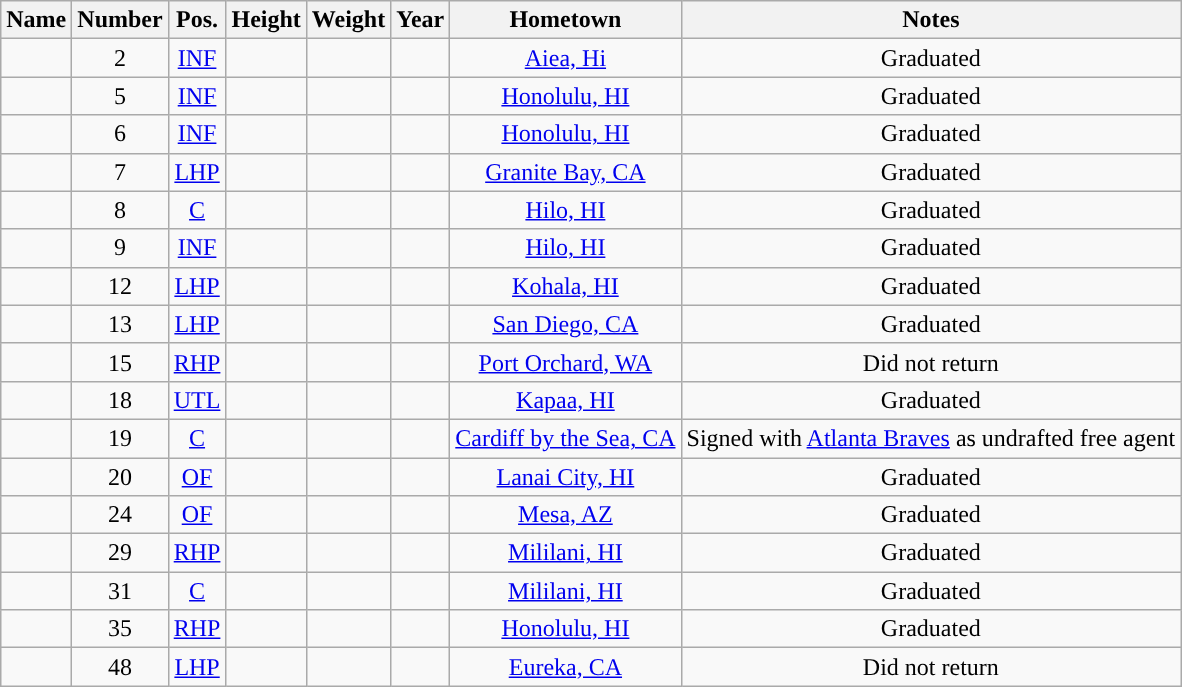<table class="wikitable sortable sortable" style="text-align: center">
<tr align=center>
<th>Name</th>
<th>Number</th>
<th>Pos.</th>
<th>Height</th>
<th>Weight</th>
<th>Year</th>
<th>Hometown</th>
<th>Notes</th>
</tr>
<tr>
<td></td>
<td>2</td>
<td><a href='#'>INF</a></td>
<td></td>
<td></td>
<td></td>
<td><a href='#'>Aiea, Hi</a></td>
<td>Graduated</td>
</tr>
<tr>
<td></td>
<td>5</td>
<td><a href='#'>INF</a></td>
<td></td>
<td></td>
<td></td>
<td><a href='#'>Honolulu, HI</a></td>
<td>Graduated</td>
</tr>
<tr>
<td></td>
<td>6</td>
<td><a href='#'>INF</a></td>
<td></td>
<td></td>
<td></td>
<td><a href='#'>Honolulu, HI</a></td>
<td>Graduated</td>
</tr>
<tr>
<td></td>
<td>7</td>
<td><a href='#'>LHP</a></td>
<td></td>
<td></td>
<td></td>
<td><a href='#'>Granite Bay, CA</a></td>
<td>Graduated</td>
</tr>
<tr>
<td></td>
<td>8</td>
<td><a href='#'>C</a></td>
<td></td>
<td></td>
<td></td>
<td><a href='#'>Hilo, HI</a></td>
<td>Graduated</td>
</tr>
<tr>
<td></td>
<td>9</td>
<td><a href='#'>INF</a></td>
<td></td>
<td></td>
<td></td>
<td><a href='#'>Hilo, HI</a></td>
<td>Graduated</td>
</tr>
<tr>
<td></td>
<td>12</td>
<td><a href='#'>LHP</a></td>
<td></td>
<td></td>
<td></td>
<td><a href='#'>Kohala, HI</a></td>
<td>Graduated</td>
</tr>
<tr>
<td></td>
<td>13</td>
<td><a href='#'>LHP</a></td>
<td></td>
<td></td>
<td></td>
<td><a href='#'>San Diego, CA</a></td>
<td>Graduated</td>
</tr>
<tr>
<td></td>
<td>15</td>
<td><a href='#'>RHP</a></td>
<td></td>
<td></td>
<td></td>
<td><a href='#'>Port Orchard, WA</a></td>
<td>Did not return</td>
</tr>
<tr>
<td></td>
<td>18</td>
<td><a href='#'>UTL</a></td>
<td></td>
<td></td>
<td></td>
<td><a href='#'>Kapaa, HI</a></td>
<td>Graduated</td>
</tr>
<tr>
<td></td>
<td>19</td>
<td><a href='#'>C</a></td>
<td></td>
<td></td>
<td></td>
<td><a href='#'>Cardiff by the Sea, CA</a></td>
<td>Signed with <a href='#'>Atlanta Braves</a> as undrafted free agent</td>
</tr>
<tr>
<td></td>
<td>20</td>
<td><a href='#'>OF</a></td>
<td></td>
<td></td>
<td></td>
<td><a href='#'>Lanai City, HI</a></td>
<td>Graduated</td>
</tr>
<tr>
<td></td>
<td>24</td>
<td><a href='#'>OF</a></td>
<td></td>
<td></td>
<td></td>
<td><a href='#'>Mesa, AZ</a></td>
<td>Graduated</td>
</tr>
<tr>
<td></td>
<td>29</td>
<td><a href='#'>RHP</a></td>
<td></td>
<td></td>
<td></td>
<td><a href='#'>Mililani, HI</a></td>
<td>Graduated</td>
</tr>
<tr>
<td></td>
<td>31</td>
<td><a href='#'>C</a></td>
<td></td>
<td></td>
<td></td>
<td><a href='#'>Mililani, HI</a></td>
<td>Graduated</td>
</tr>
<tr>
<td></td>
<td>35</td>
<td><a href='#'>RHP</a></td>
<td></td>
<td></td>
<td></td>
<td><a href='#'>Honolulu, HI</a></td>
<td>Graduated</td>
</tr>
<tr>
<td></td>
<td>48</td>
<td><a href='#'>LHP</a></td>
<td></td>
<td></td>
<td></td>
<td><a href='#'>Eureka, CA</a></td>
<td>Did not return</td>
</tr>
</table>
